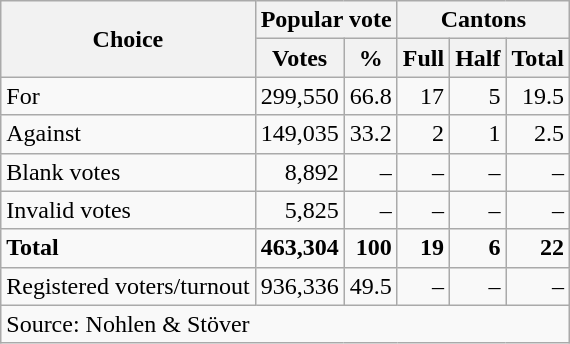<table class=wikitable style=text-align:right>
<tr>
<th rowspan=2>Choice</th>
<th colspan=2>Popular vote</th>
<th colspan=3>Cantons</th>
</tr>
<tr>
<th>Votes</th>
<th>%</th>
<th>Full</th>
<th>Half</th>
<th>Total</th>
</tr>
<tr>
<td align=left>For</td>
<td>299,550</td>
<td>66.8</td>
<td>17</td>
<td>5</td>
<td>19.5</td>
</tr>
<tr>
<td align=left>Against</td>
<td>149,035</td>
<td>33.2</td>
<td>2</td>
<td>1</td>
<td>2.5</td>
</tr>
<tr>
<td align=left>Blank votes</td>
<td>8,892</td>
<td>–</td>
<td>–</td>
<td>–</td>
<td>–</td>
</tr>
<tr>
<td align=left>Invalid votes</td>
<td>5,825</td>
<td>–</td>
<td>–</td>
<td>–</td>
<td>–</td>
</tr>
<tr>
<td align=left><strong>Total</strong></td>
<td><strong>463,304</strong></td>
<td><strong>100</strong></td>
<td><strong>19</strong></td>
<td><strong>6</strong></td>
<td><strong>22</strong></td>
</tr>
<tr>
<td align=left>Registered voters/turnout</td>
<td>936,336</td>
<td>49.5</td>
<td>–</td>
<td>–</td>
<td>–</td>
</tr>
<tr>
<td align=left colspan=6>Source: Nohlen & Stöver</td>
</tr>
</table>
